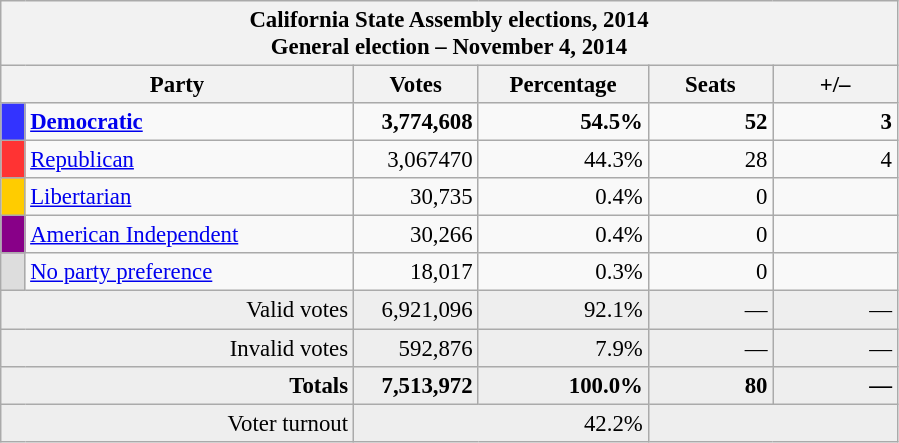<table class="wikitable" style="font-size:95%;">
<tr>
<th colspan="7">California State Assembly elections, 2014<br>General election – November 4, 2014</th>
</tr>
<tr>
<th colspan=2 style="width: 15em">Party</th>
<th style="width: 5em">Votes</th>
<th style="width: 7em">Percentage</th>
<th style="width: 5em">Seats</th>
<th style="width: 5em">+/–</th>
</tr>
<tr>
<th style="background-color:#33F; width: 3px"></th>
<td style="width: 130px"><strong><a href='#'>Democratic</a></strong></td>
<td align="right"><strong>3,774,608</strong></td>
<td align="right"><strong>54.5%</strong></td>
<td align="right"><strong>52</strong></td>
<td align="right"><strong> 3</strong></td>
</tr>
<tr>
<th style="background-color:#F33; width: 3px"></th>
<td style="width: 130px"><a href='#'>Republican</a></td>
<td align="right">3,067470</td>
<td align="right">44.3%</td>
<td align="right">28</td>
<td align="right"> 4</td>
</tr>
<tr>
<th style="background-color:#FC0; width: 3px"></th>
<td style="width: 130px"><a href='#'>Libertarian</a></td>
<td align="right">30,735</td>
<td align="right">0.4%</td>
<td align="right">0</td>
<td align="right"></td>
</tr>
<tr>
<th style="background-color:#808; width: 3px"></th>
<td style="width: 130px"><a href='#'>American Independent</a></td>
<td align="right">30,266</td>
<td align="right">0.4%</td>
<td align="right">0</td>
<td align="right"></td>
</tr>
<tr>
<th style="background-color:#DDD; width: 3px"></th>
<td style="width: 130px"><a href='#'>No party preference</a></td>
<td align="right">18,017</td>
<td align="right">0.3%</td>
<td align="right">0</td>
<td align="right"></td>
</tr>
<tr bgcolor="#EEEEEE">
<td colspan="2" align="right">Valid votes</td>
<td align="right">6,921,096</td>
<td align="right">92.1%</td>
<td align="right">—</td>
<td align="right">—</td>
</tr>
<tr bgcolor="#EEEEEE">
<td colspan="2" align="right">Invalid votes</td>
<td align="right">592,876</td>
<td align="right">7.9%</td>
<td align="right">—</td>
<td align="right">—</td>
</tr>
<tr bgcolor="#EEEEEE">
<td colspan="2" align="right"><strong>Totals</strong></td>
<td align="right"><strong>7,513,972</strong></td>
<td align="right"><strong>100.0%</strong></td>
<td align="right"><strong>80</strong></td>
<td align="right"><strong>—</strong></td>
</tr>
<tr bgcolor="#EEEEEE">
<td colspan="2" align="right">Voter turnout</td>
<td colspan="2" align="right">42.2%</td>
<td colspan="2" align="right"></td>
</tr>
</table>
